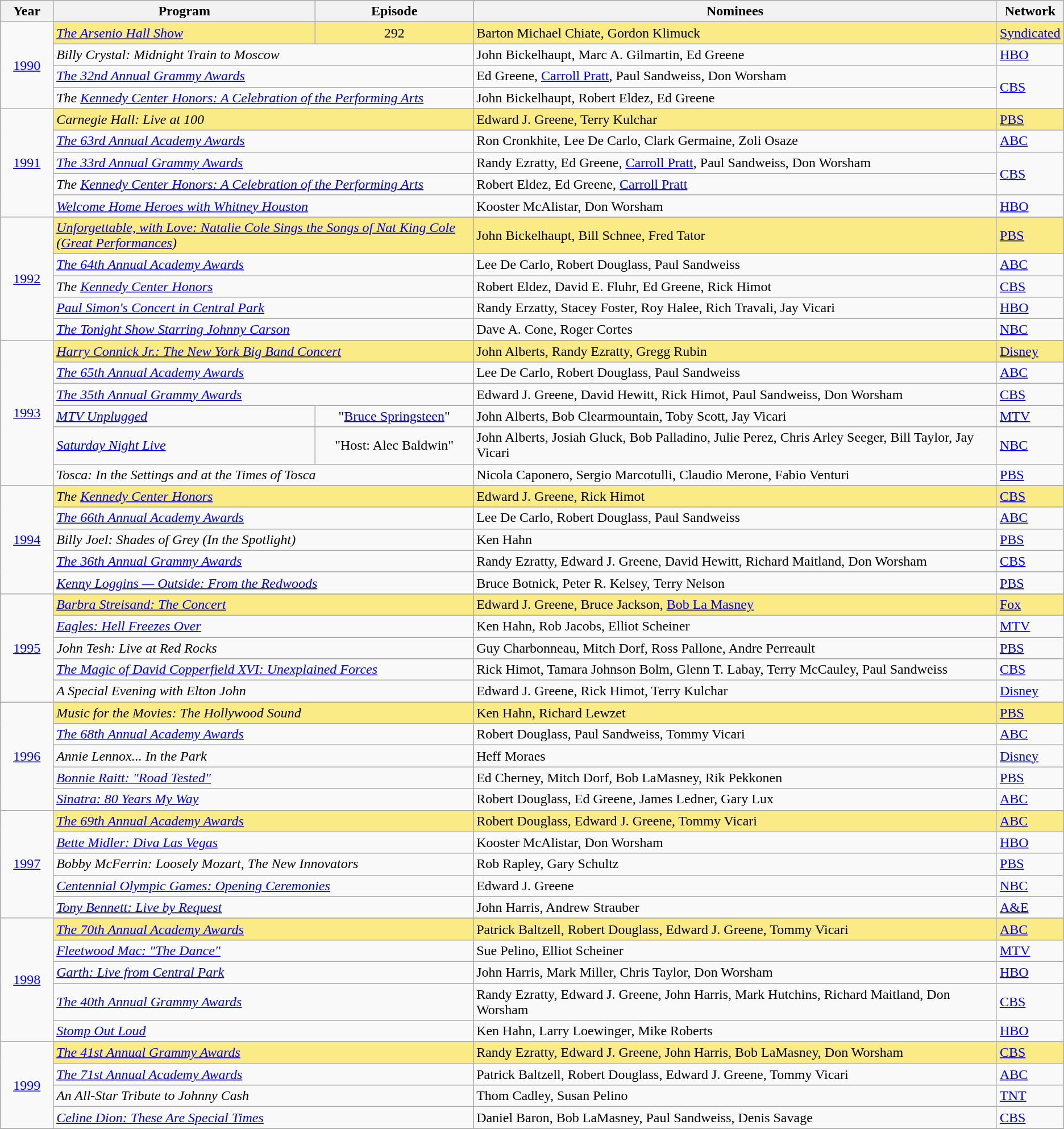<table class="wikitable">
<tr>
<th width="5%">Year</th>
<th width="25%">Program</th>
<th width="15%">Episode</th>
<th width="50%">Nominees</th>
<th width="5%">Network</th>
</tr>
<tr>
<td rowspan="5" style="text-align:center;"><a href='#'>1990</a><br></td>
</tr>
<tr style="background:#FAEB86;">
<td><em><a href='#'>The Arsenio Hall Show</a></em></td>
<td align="center">292</td>
<td>Barton Michael Chiate, Gordon Klimuck</td>
<td><a href='#'>Syndicated</a></td>
</tr>
<tr>
<td colspan=2><em>Billy Crystal: Midnight Train to Moscow</em></td>
<td>John Bickelhaupt, Marc A. Gilmartin, Ed Greene</td>
<td><a href='#'>HBO</a></td>
</tr>
<tr>
<td colspan=2><em><a href='#'>The 32nd Annual Grammy Awards</a></em></td>
<td>Ed Greene, <a href='#'>Carroll Pratt</a>, Paul Sandweiss, Don Worsham</td>
<td rowspan=2><a href='#'>CBS</a></td>
</tr>
<tr>
<td colspan=2><em>The <a href='#'>Kennedy Center Honors: A Celebration of the Performing Arts</a></em></td>
<td>John Bickelhaupt, Robert Eldez, Ed Greene</td>
</tr>
<tr>
<td rowspan="6" style="text-align:center;"><a href='#'>1991</a><br></td>
</tr>
<tr style="background:#FAEB86;">
<td colspan=2><em>Carnegie Hall: Live at 100</em></td>
<td>Edward J. Greene, Terry Kulchar</td>
<td><a href='#'>PBS</a></td>
</tr>
<tr>
<td colspan=2><em><a href='#'>The 63rd Annual Academy Awards</a></em></td>
<td>Ron Cronkhite, Lee De Carlo, Clark Germaine, Zoli Osaze</td>
<td><a href='#'>ABC</a></td>
</tr>
<tr>
<td colspan=2><em><a href='#'>The 33rd Annual Grammy Awards</a></em></td>
<td>Randy Ezratty, Ed Greene, <a href='#'>Carroll Pratt</a>, Paul Sandweiss, Don Worsham</td>
<td rowspan=2><a href='#'>CBS</a></td>
</tr>
<tr>
<td colspan=2><em>The <a href='#'>Kennedy Center Honors: A Celebration of the Performing Arts</a></em></td>
<td>Robert Eldez, Ed Greene, <a href='#'>Carroll Pratt</a></td>
</tr>
<tr>
<td colspan=2><em><a href='#'>Welcome Home Heroes with Whitney Houston</a></em></td>
<td>Kooster McAlistar, Don Worsham</td>
<td><a href='#'>HBO</a></td>
</tr>
<tr>
<td rowspan="6" style="text-align:center;"><a href='#'>1992</a><br></td>
</tr>
<tr style="background:#FAEB86;">
<td colspan=2><em><a href='#'>Unforgettable, with Love: Natalie Cole Sings the Songs of Nat King Cole</a> (<a href='#'>Great Performances</a>)</em></td>
<td>John Bickelhaupt, Bill Schnee, Fred Tator</td>
<td><a href='#'>PBS</a></td>
</tr>
<tr>
<td colspan=2><em><a href='#'>The 64th Annual Academy Awards</a></em></td>
<td>Lee De Carlo, Robert Douglass, Paul Sandweiss</td>
<td><a href='#'>ABC</a></td>
</tr>
<tr>
<td colspan=2><em>The <a href='#'>Kennedy Center Honors</a></em></td>
<td>Robert Eldez, David E. Fluhr, Ed Greene, Rick Himot</td>
<td><a href='#'>CBS</a></td>
</tr>
<tr>
<td colspan=2><em><a href='#'>Paul Simon's Concert in Central Park</a></em></td>
<td>Randy Erzatty, Stacey Foster, Roy Halee, Rich Travali, Jay Vicari</td>
<td><a href='#'>HBO</a></td>
</tr>
<tr>
<td colspan=2><em><a href='#'>The Tonight Show Starring Johnny Carson</a></em></td>
<td>Dave A. Cone, Roger Cortes</td>
<td><a href='#'>NBC</a></td>
</tr>
<tr>
<td rowspan="7" style="text-align:center;"><a href='#'>1993</a><br></td>
</tr>
<tr style="background:#FAEB86;">
<td colspan=2><em><a href='#'>Harry Connick Jr.: The New York Big Band Concert</a></em></td>
<td>John Alberts, Randy Ezratty, Gregg Rubin</td>
<td><a href='#'>Disney</a></td>
</tr>
<tr>
<td colspan=2><em><a href='#'>The 65th Annual Academy Awards</a></em></td>
<td>Lee De Carlo, Robert Douglass, Paul Sandweiss</td>
<td><a href='#'>ABC</a></td>
</tr>
<tr>
<td colspan=2><em><a href='#'>The 35th Annual Grammy Awards</a></em></td>
<td>Edward J. Greene, David Hewitt, Rick Himot, Paul Sandweiss, Don Worsham</td>
<td><a href='#'>CBS</a></td>
</tr>
<tr>
<td><em><a href='#'>MTV Unplugged</a></em></td>
<td align="center">"<a href='#'>Bruce Springsteen</a>"</td>
<td>John Alberts, Bob Clearmountain, Toby Scott, Jay Vicari</td>
<td><a href='#'>MTV</a></td>
</tr>
<tr>
<td><em><a href='#'>Saturday Night Live</a></em></td>
<td align="center">"Host: Alec Baldwin"</td>
<td>John Alberts, Josiah Gluck, Bob Palladino, Julie Perez, Chris Arley Seeger, Bill Taylor, Jay Vicari</td>
<td><a href='#'>NBC</a></td>
</tr>
<tr>
<td colspan=2><em>Tosca: In the Settings and at the Times of Tosca</em></td>
<td>Nicola Caponero, Sergio Marcotulli, Claudio Merone, Fabio Venturi</td>
<td><a href='#'>PBS</a></td>
</tr>
<tr>
<td rowspan="6" style="text-align:center;"><a href='#'>1994</a><br></td>
</tr>
<tr style="background:#FAEB86;">
<td colspan=2><em>The <a href='#'>Kennedy Center Honors</a></em></td>
<td>Edward J. Greene, Rick Himot</td>
<td><a href='#'>CBS</a></td>
</tr>
<tr>
<td colspan=2><em><a href='#'>The 66th Annual Academy Awards</a></em></td>
<td>Lee De Carlo, Robert Douglass, Paul Sandweiss</td>
<td><a href='#'>ABC</a></td>
</tr>
<tr>
<td colspan=2><em>Billy Joel: Shades of Grey (In the Spotlight)</em></td>
<td>Ken Hahn</td>
<td><a href='#'>PBS</a></td>
</tr>
<tr>
<td colspan=2><em><a href='#'>The 36th Annual Grammy Awards</a></em></td>
<td>Randy Ezratty, Edward J. Greene, David Hewitt, Richard Maitland, Don Worsham</td>
<td><a href='#'>CBS</a></td>
</tr>
<tr>
<td colspan=2><em><a href='#'>Kenny Loggins — Outside: From the Redwoods</a></em></td>
<td>Bruce Botnick, Peter R. Kelsey, Terry Nelson</td>
<td><a href='#'>PBS</a></td>
</tr>
<tr>
<td rowspan="6" style="text-align:center;"><a href='#'>1995</a><br></td>
</tr>
<tr style="background:#FAEB86;">
<td colspan=2><em><a href='#'>Barbra Streisand: The Concert</a></em></td>
<td>Edward J. Greene, Bruce Jackson, <a href='#'>Bob La Masney</a></td>
<td><a href='#'>Fox</a></td>
</tr>
<tr>
<td colspan=2><em><a href='#'>Eagles: Hell Freezes Over</a></em></td>
<td>Ken Hahn, Rob Jacobs, Elliot Scheiner</td>
<td><a href='#'>MTV</a></td>
</tr>
<tr>
<td colspan=2><em>John Tesh: Live at Red Rocks</em></td>
<td>Guy Charbonneau, Mitch Dorf, Ross Pallone, Andre Perreault</td>
<td><a href='#'>PBS</a></td>
</tr>
<tr>
<td colspan=2><em><a href='#'>The Magic of David Copperfield XVI: Unexplained Forces</a></em></td>
<td>Rick Himot, Tamara Johnson Bolm, Glenn T. Labay, Terry McCauley, Paul Sandweiss</td>
<td><a href='#'>CBS</a></td>
</tr>
<tr>
<td colspan=2><em>A Special Evening with Elton John</em></td>
<td>Edward J. Greene, Rick Himot, Terry Kulchar</td>
<td><a href='#'>Disney</a></td>
</tr>
<tr>
<td rowspan="6" style="text-align:center;"><a href='#'>1996</a><br></td>
</tr>
<tr style="background:#FAEB86;">
<td colspan=2><em>Music for the Movies: The Hollywood Sound</em></td>
<td>Ken Hahn, Richard Lewzet</td>
<td><a href='#'>PBS</a></td>
</tr>
<tr>
<td colspan=2><em><a href='#'>The 68th Annual Academy Awards</a></em></td>
<td>Robert Douglass, Paul Sandweiss, Tommy Vicari</td>
<td><a href='#'>ABC</a></td>
</tr>
<tr>
<td colspan=2><em>Annie Lennox... In the Park</em></td>
<td>Heff Moraes</td>
<td><a href='#'>Disney</a></td>
</tr>
<tr>
<td colspan=2><em><a href='#'>Bonnie Raitt: "Road Tested"</a></em></td>
<td>Ed Cherney, Mitch Dorf, Bob LaMasney, Rik Pekkonen</td>
<td><a href='#'>PBS</a></td>
</tr>
<tr>
<td colspan=2><em><a href='#'>Sinatra: 80 Years My Way</a></em></td>
<td>Robert Douglass, Ed Greene, James Ledner, Gary Lux</td>
<td><a href='#'>ABC</a></td>
</tr>
<tr>
<td rowspan="6" style="text-align:center;"><a href='#'>1997</a><br></td>
</tr>
<tr style="background:#FAEB86;">
<td colspan=2><em><a href='#'>The 69th Annual Academy Awards</a></em></td>
<td>Robert Douglass, Edward J. Greene, Tommy Vicari</td>
<td><a href='#'>ABC</a></td>
</tr>
<tr>
<td colspan=2><em><a href='#'>Bette Midler: Diva Las Vegas</a></em></td>
<td>Kooster McAlistar, Don Worsham</td>
<td><a href='#'>HBO</a></td>
</tr>
<tr>
<td colspan=2><em>Bobby McFerrin: Loosely Mozart, The New Innovators</em></td>
<td>Rob Rapley, Gary Schultz</td>
<td><a href='#'>PBS</a></td>
</tr>
<tr>
<td colspan=2><em><a href='#'>Centennial Olympic Games: Opening Ceremonies</a></em></td>
<td>Edward J. Greene</td>
<td><a href='#'>NBC</a></td>
</tr>
<tr>
<td colspan=2><em><a href='#'>Tony Bennett: Live by Request</a></em></td>
<td>John Harris, Andrew Strauber</td>
<td><a href='#'>A&E</a></td>
</tr>
<tr>
<td rowspan="6" style="text-align:center;"><a href='#'>1998</a><br></td>
</tr>
<tr style="background:#FAEB86;">
<td colspan=2><em><a href='#'>The 70th Annual Academy Awards</a></em></td>
<td>Patrick Baltzell, Robert Douglass, Edward J. Greene, Tommy Vicari</td>
<td><a href='#'>ABC</a></td>
</tr>
<tr>
<td colspan=2><em><a href='#'>Fleetwood Mac: "The Dance"</a></em></td>
<td>Sue Pelino, Elliot Scheiner</td>
<td><a href='#'>MTV</a></td>
</tr>
<tr>
<td colspan=2><em><a href='#'>Garth: Live from Central Park</a></em></td>
<td>John Harris, Mark Miller, Chris Taylor, Don Worsham</td>
<td><a href='#'>HBO</a></td>
</tr>
<tr>
<td colspan=2><em><a href='#'>The 40th Annual Grammy Awards</a></em></td>
<td>Randy Ezratty, Edward J. Greene, John Harris, Mark Hutchins, Richard Maitland, Don Worsham</td>
<td><a href='#'>CBS</a></td>
</tr>
<tr>
<td colspan=2><em><a href='#'>Stomp Out Loud</a></em></td>
<td>Ken Hahn, Larry Loewinger, Mike Roberts</td>
<td><a href='#'>HBO</a></td>
</tr>
<tr>
<td rowspan="5" style="text-align:center;"><a href='#'>1999</a><br></td>
</tr>
<tr style="background:#FAEB86;">
<td colspan=2><em><a href='#'>The 41st Annual Grammy Awards</a></em></td>
<td>Randy Ezratty, Edward J. Greene, John Harris, Bob LaMasney, Don Worsham</td>
<td><a href='#'>CBS</a></td>
</tr>
<tr>
<td colspan=2><em><a href='#'>The 71st Annual Academy Awards</a></em></td>
<td>Patrick Baltzell, Robert Douglass, Edward J. Greene, Tommy Vicari</td>
<td><a href='#'>ABC</a></td>
</tr>
<tr>
<td colspan=2><em>An All-Star Tribute to Johnny Cash</em></td>
<td>Thom Cadley, Susan Pelino</td>
<td><a href='#'>TNT</a></td>
</tr>
<tr>
<td colspan=2><em><a href='#'>Celine Dion: These Are Special Times</a></em></td>
<td>Daniel Baron, Bob LaMasney, Paul Sandweiss, Denis Savage</td>
<td><a href='#'>CBS</a></td>
</tr>
<tr>
</tr>
</table>
